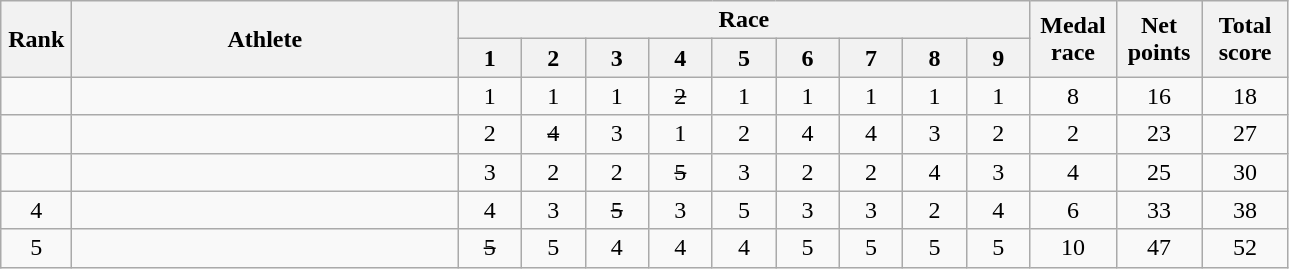<table | class="wikitable Sortable" style="text-align:center">
<tr>
<th rowspan="2" width=40>Rank</th>
<th rowspan="2" width=250>Athlete</th>
<th colspan="9">Race</th>
<th rowspan="2" width=50>Medal race</th>
<th rowspan="2" width=50>Net points</th>
<th rowspan="2" width=50>Total score</th>
</tr>
<tr>
<th width=35>1</th>
<th width=35>2</th>
<th width=35>3</th>
<th width=35>4</th>
<th width=35>5</th>
<th width=35>6</th>
<th width=35>7</th>
<th width=35>8</th>
<th width=35>9</th>
</tr>
<tr>
<td></td>
<td align=left></td>
<td>1</td>
<td>1</td>
<td>1</td>
<td><s>2</s></td>
<td>1</td>
<td>1</td>
<td>1</td>
<td>1</td>
<td>1</td>
<td>8</td>
<td>16</td>
<td>18</td>
</tr>
<tr>
<td></td>
<td align=left></td>
<td>2</td>
<td><s>4</s></td>
<td>3</td>
<td>1</td>
<td>2</td>
<td>4</td>
<td>4</td>
<td>3</td>
<td>2</td>
<td>2</td>
<td>23</td>
<td>27</td>
</tr>
<tr>
<td></td>
<td align=left></td>
<td>3</td>
<td>2</td>
<td>2</td>
<td><s>5</s></td>
<td>3</td>
<td>2</td>
<td>2</td>
<td>4</td>
<td>3</td>
<td>4</td>
<td>25</td>
<td>30</td>
</tr>
<tr>
<td>4</td>
<td align=left></td>
<td>4</td>
<td>3</td>
<td><s>5</s></td>
<td>3</td>
<td>5</td>
<td>3</td>
<td>3</td>
<td>2</td>
<td>4</td>
<td>6</td>
<td>33</td>
<td>38</td>
</tr>
<tr>
<td>5</td>
<td align=left></td>
<td><s>5</s></td>
<td>5</td>
<td>4</td>
<td>4</td>
<td>4</td>
<td>5</td>
<td>5</td>
<td>5</td>
<td>5</td>
<td>10</td>
<td>47</td>
<td>52</td>
</tr>
</table>
